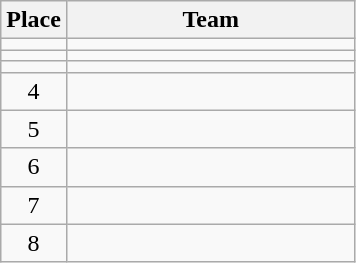<table class=wikitable style=text-align:center>
<tr>
<th width=35>Place</th>
<th width=185>Team</th>
</tr>
<tr>
<td></td>
<td style="text-align:left;"></td>
</tr>
<tr>
<td></td>
<td style="text-align:left;"></td>
</tr>
<tr>
<td></td>
<td style="text-align:left;"></td>
</tr>
<tr>
<td>4</td>
<td style="text-align:left;"></td>
</tr>
<tr>
<td>5</td>
<td style="text-align:left;"></td>
</tr>
<tr>
<td>6</td>
<td style="text-align:left;"></td>
</tr>
<tr>
<td>7</td>
<td style="text-align:left;"></td>
</tr>
<tr>
<td>8</td>
<td style="text-align:left;"></td>
</tr>
</table>
